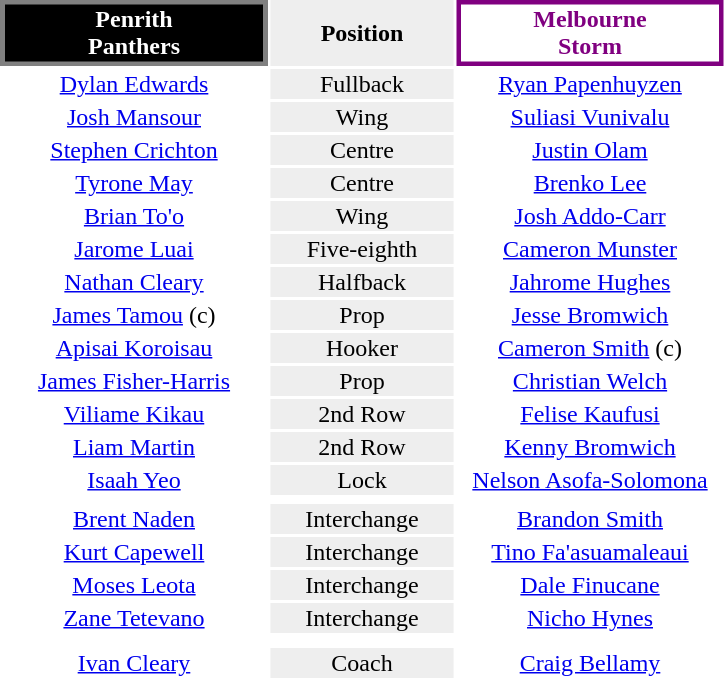<table style="margin: 1em auto 1em auto">
<tr>
<th align="centre" style="width:170px; border:3px solid grey; background:black; color:white">Penrith<br>Panthers</th>
<th style="width:120px; text-align:center; background:#eee; color:black;">Position</th>
<th align="centre" style="width:170px; border:3px solid purple; background:white; color:purple">Melbourne<br>Storm</th>
</tr>
<tr style="text-align:center;">
<td><a href='#'>Dylan Edwards</a></td>
<td style="text-align:center; background:#eee;">Fullback</td>
<td><a href='#'>Ryan Papenhuyzen</a></td>
</tr>
<tr style="text-align:center;">
<td><a href='#'>Josh Mansour</a></td>
<td style="background:#eee;">Wing</td>
<td><a href='#'>Suliasi Vunivalu</a></td>
</tr>
<tr style="text-align:center;">
<td><a href='#'>Stephen Crichton</a></td>
<td style="background:#eee;">Centre</td>
<td><a href='#'>Justin Olam</a></td>
</tr>
<tr style="text-align:center;">
<td><a href='#'>Tyrone May</a></td>
<td style="text-align:center; background:#eee;">Centre</td>
<td><a href='#'>Brenko Lee</a></td>
</tr>
<tr style="text-align:center;">
<td><a href='#'>Brian To'o</a></td>
<td style="text-align:center; background:#eee;">Wing</td>
<td><a href='#'>Josh Addo-Carr</a></td>
</tr>
<tr style="text-align:center;">
<td><a href='#'>Jarome Luai</a></td>
<td style="background:#eee;">Five-eighth</td>
<td><a href='#'>Cameron Munster</a></td>
</tr>
<tr style="text-align:center;">
<td><a href='#'>Nathan Cleary</a></td>
<td style="background:#eee;">Halfback</td>
<td><a href='#'>Jahrome Hughes</a></td>
</tr>
<tr style="text-align:center;">
<td><a href='#'>James Tamou</a> (c)</td>
<td style="background:#eee;">Prop</td>
<td><a href='#'>Jesse Bromwich</a></td>
</tr>
<tr style="text-align:center;">
<td><a href='#'>Apisai Koroisau</a></td>
<td style="background:#eee;">Hooker</td>
<td><a href='#'>Cameron Smith</a> (c)</td>
</tr>
<tr style="text-align:center;">
<td><a href='#'>James Fisher-Harris</a></td>
<td style="background:#eee;">Prop</td>
<td><a href='#'>Christian Welch</a></td>
</tr>
<tr style="text-align:center;">
<td><a href='#'>Viliame Kikau</a></td>
<td style="background:#eee;">2nd Row</td>
<td><a href='#'>Felise Kaufusi</a></td>
</tr>
<tr style="text-align:center;">
<td><a href='#'>Liam Martin</a></td>
<td style="background:#eee;">2nd Row</td>
<td><a href='#'>Kenny Bromwich</a></td>
</tr>
<tr style="text-align:center;">
<td><a href='#'>Isaah Yeo</a></td>
<td style="background:#eee;">Lock</td>
<td><a href='#'>Nelson Asofa-Solomona</a></td>
</tr>
<tr>
<td></td>
<td></td>
</tr>
<tr style="text-align:center;">
<td><a href='#'>Brent Naden</a></td>
<td style="background:#eee;">Interchange</td>
<td><a href='#'>Brandon Smith</a></td>
</tr>
<tr style="text-align:center;">
<td><a href='#'>Kurt Capewell</a></td>
<td style="background:#eee;">Interchange</td>
<td><a href='#'>Tino Fa'asuamaleaui</a></td>
</tr>
<tr style="text-align:center;">
<td><a href='#'>Moses Leota</a></td>
<td style="background:#eee;">Interchange</td>
<td><a href='#'>Dale Finucane</a></td>
</tr>
<tr style="text-align:center;">
<td><a href='#'>Zane Tetevano</a></td>
<td style="background:#eee;">Interchange</td>
<td><a href='#'>Nicho Hynes</a></td>
</tr>
<tr>
<td></td>
</tr>
<tr>
<td></td>
</tr>
<tr style="text-align:center;">
<td><a href='#'>Ivan Cleary</a></td>
<td style="background:#eee;">Coach</td>
<td><a href='#'>Craig Bellamy</a></td>
</tr>
</table>
